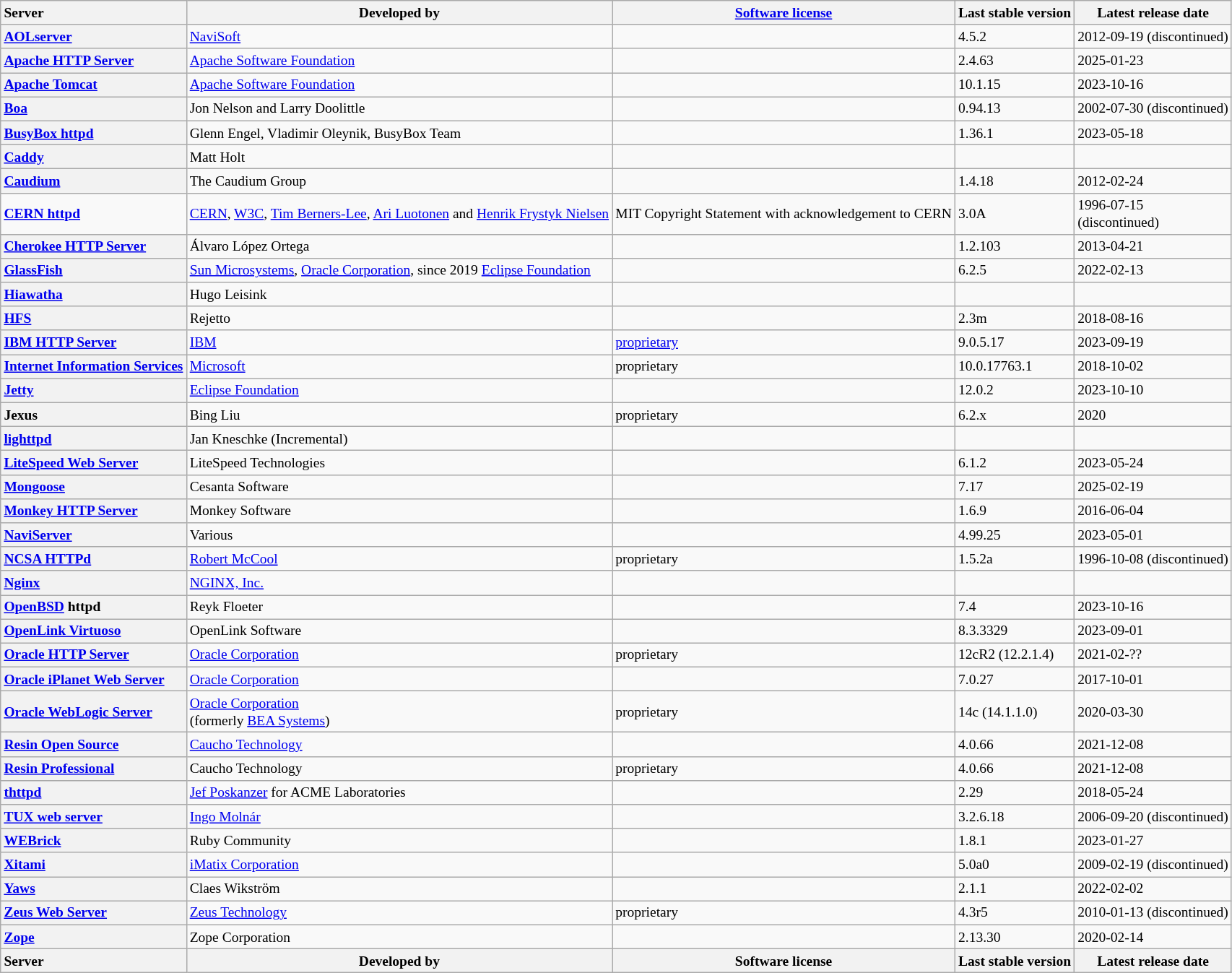<table class="wikitable sortable sticky-header" style="font-size: small">
<tr>
<th style="text-align: left">Server</th>
<th>Developed by</th>
<th><a href='#'>Software license</a></th>
<th>Last stable version</th>
<th>Latest release date</th>
</tr>
<tr>
<th style="text-align: left"><a href='#'>AOLserver</a></th>
<td><a href='#'>NaviSoft</a></td>
<td></td>
<td>4.5.2</td>
<td>2012-09-19 (discontinued)</td>
</tr>
<tr>
<th style="text-align: left"><a href='#'>Apache HTTP Server</a></th>
<td><a href='#'>Apache Software Foundation</a></td>
<td></td>
<td>2.4.63</td>
<td>2025-01-23</td>
</tr>
<tr>
<th style="text-align: left"><a href='#'>Apache Tomcat</a></th>
<td><a href='#'>Apache Software Foundation</a></td>
<td></td>
<td>10.1.15</td>
<td>2023-10-16</td>
</tr>
<tr>
<th style="text-align: left"><a href='#'>Boa</a></th>
<td>Jon Nelson and Larry Doolittle</td>
<td></td>
<td>0.94.13</td>
<td>2002-07-30 (discontinued)</td>
</tr>
<tr>
<th style="text-align: left"><a href='#'>BusyBox httpd</a></th>
<td>Glenn Engel, Vladimir Oleynik, BusyBox Team</td>
<td></td>
<td>1.36.1</td>
<td>2023-05-18</td>
</tr>
<tr>
<th style="text-align: left"><a href='#'>Caddy</a></th>
<td>Matt Holt</td>
<td></td>
<td></td>
<td></td>
</tr>
<tr>
<th style="text-align: left"><a href='#'>Caudium</a></th>
<td>The Caudium Group</td>
<td></td>
<td>1.4.18</td>
<td>2012-02-24</td>
</tr>
<tr>
<td><strong><a href='#'>CERN httpd</a></strong></td>
<td><a href='#'>CERN</a>, <a href='#'>W3C</a>, <a href='#'>Tim Berners-Lee</a>, <a href='#'>Ari Luotonen</a> and <a href='#'>Henrik Frystyk Nielsen</a></td>
<td>MIT Copyright Statement with acknowledgement to CERN</td>
<td>3.0A</td>
<td>1996-07-15<br>(discontinued)</td>
</tr>
<tr>
<th style="text-align: left"><a href='#'>Cherokee HTTP Server</a></th>
<td>Álvaro López Ortega</td>
<td></td>
<td>1.2.103</td>
<td>2013-04-21</td>
</tr>
<tr>
<th style="text-align: left"><a href='#'>GlassFish</a></th>
<td><a href='#'>Sun Microsystems</a>, <a href='#'>Oracle Corporation</a>, since 2019 <a href='#'>Eclipse Foundation</a></td>
<td></td>
<td>6.2.5</td>
<td>2022-02-13</td>
</tr>
<tr>
<th style="text-align: left"><a href='#'>Hiawatha</a></th>
<td>Hugo Leisink</td>
<td></td>
<td></td>
<td></td>
</tr>
<tr>
<th style="text-align: left"><a href='#'>HFS</a></th>
<td>Rejetto</td>
<td></td>
<td>2.3m</td>
<td>2018-08-16</td>
</tr>
<tr>
<th style="text-align: left"><a href='#'>IBM HTTP Server</a></th>
<td><a href='#'>IBM</a></td>
<td> <a href='#'>proprietary</a></td>
<td>9.0.5.17</td>
<td>2023-09-19</td>
</tr>
<tr>
<th style="text-align: left"><a href='#'>Internet Information Services</a></th>
<td><a href='#'>Microsoft</a></td>
<td> proprietary</td>
<td>10.0.17763.1</td>
<td>2018-10-02</td>
</tr>
<tr>
<th style="text-align:  left"><a href='#'>Jetty</a></th>
<td><a href='#'>Eclipse Foundation</a></td>
<td></td>
<td>12.0.2</td>
<td>2023-10-10</td>
</tr>
<tr>
<th style="text-align: left">Jexus</th>
<td>Bing Liu</td>
<td> proprietary</td>
<td>6.2.x</td>
<td>2020</td>
</tr>
<tr>
<th style="text-align: left"><a href='#'>lighttpd</a></th>
<td>Jan Kneschke (Incremental)</td>
<td></td>
<td></td>
<td></td>
</tr>
<tr>
<th style="text-align: left"><a href='#'>LiteSpeed Web Server</a></th>
<td>LiteSpeed Technologies</td>
<td></td>
<td>6.1.2</td>
<td>2023-05-24</td>
</tr>
<tr>
<th style="text-align: left"><a href='#'>Mongoose</a></th>
<td>Cesanta Software</td>
<td></td>
<td>7.17</td>
<td>2025-02-19</td>
</tr>
<tr>
<th style="text-align: left"><a href='#'>Monkey HTTP Server</a></th>
<td>Monkey Software</td>
<td></td>
<td>1.6.9</td>
<td>2016-06-04</td>
</tr>
<tr>
<th style="text-align: left"><a href='#'>NaviServer</a></th>
<td>Various</td>
<td></td>
<td>4.99.25</td>
<td>2023-05-01</td>
</tr>
<tr>
<th style="text-align: left"><a href='#'>NCSA HTTPd</a></th>
<td><a href='#'>Robert McCool</a></td>
<td> proprietary</td>
<td>1.5.2a</td>
<td>1996-10-08 (discontinued)</td>
</tr>
<tr>
<th style="text-align: left"><a href='#'>Nginx</a></th>
<td><a href='#'>NGINX, Inc.</a></td>
<td></td>
<td></td>
<td></td>
</tr>
<tr>
<th style="text-align: left"><a href='#'>OpenBSD</a> httpd</th>
<td>Reyk Floeter</td>
<td></td>
<td>7.4</td>
<td>2023-10-16</td>
</tr>
<tr>
<th style="text-align: left"><a href='#'>OpenLink
Virtuoso</a></th>
<td>OpenLink Software</td>
<td></td>
<td>8.3.3329</td>
<td>2023-09-01</td>
</tr>
<tr>
<th style="text-align: left"><a href='#'>Oracle HTTP Server</a></th>
<td><a href='#'>Oracle Corporation</a></td>
<td> proprietary</td>
<td>12cR2 (12.2.1.4)</td>
<td>2021-02-??</td>
</tr>
<tr>
<th style="text-align: left"><a href='#'>Oracle iPlanet Web Server</a></th>
<td><a href='#'>Oracle Corporation</a></td>
<td></td>
<td>7.0.27</td>
<td>2017-10-01</td>
</tr>
<tr>
<th style="text-align: left"><a href='#'>Oracle WebLogic Server</a></th>
<td><a href='#'>Oracle Corporation</a><br>(formerly <a href='#'>BEA Systems</a>)</td>
<td> proprietary</td>
<td>14c (14.1.1.0) </td>
<td>2020-03-30</td>
</tr>
<tr>
<th style="text-align: left"><a href='#'>Resin Open Source</a></th>
<td><a href='#'>Caucho Technology</a></td>
<td></td>
<td>4.0.66</td>
<td>2021-12-08</td>
</tr>
<tr>
<th style="text-align: left"><a href='#'>Resin Professional</a></th>
<td>Caucho Technology</td>
<td> proprietary</td>
<td>4.0.66</td>
<td>2021-12-08</td>
</tr>
<tr>
<th style="text-align: left"><a href='#'>thttpd</a></th>
<td><a href='#'>Jef Poskanzer</a> for ACME Laboratories</td>
<td></td>
<td>2.29</td>
<td>2018-05-24</td>
</tr>
<tr>
<th style="text-align: left"><a href='#'>TUX web server</a></th>
<td><a href='#'>Ingo Molnár</a></td>
<td></td>
<td>3.2.6.18</td>
<td>2006-09-20 (discontinued)</td>
</tr>
<tr>
<th style="text-align: left"><a href='#'>WEBrick</a></th>
<td>Ruby Community</td>
<td></td>
<td>1.8.1</td>
<td>2023-01-27</td>
</tr>
<tr>
<th style="text-align: left"><a href='#'>Xitami</a></th>
<td><a href='#'>iMatix Corporation</a></td>
<td></td>
<td>5.0a0</td>
<td>2009-02-19 (discontinued)</td>
</tr>
<tr>
<th style="text-align: left"><a href='#'>Yaws</a></th>
<td>Claes Wikström</td>
<td></td>
<td>2.1.1</td>
<td>2022-02-02</td>
</tr>
<tr>
<th style="text-align: left"><a href='#'>Zeus Web Server</a></th>
<td><a href='#'>Zeus Technology</a></td>
<td> proprietary</td>
<td>4.3r5</td>
<td>2010-01-13 (discontinued)</td>
</tr>
<tr>
<th style="text-align: left"><a href='#'>Zope</a></th>
<td>Zope Corporation</td>
<td></td>
<td>2.13.30</td>
<td>2020-02-14</td>
</tr>
<tr class="sortbottom">
<th style="text-align: left">Server</th>
<th>Developed by</th>
<th>Software license</th>
<th>Last stable version</th>
<th>Latest release date</th>
</tr>
</table>
